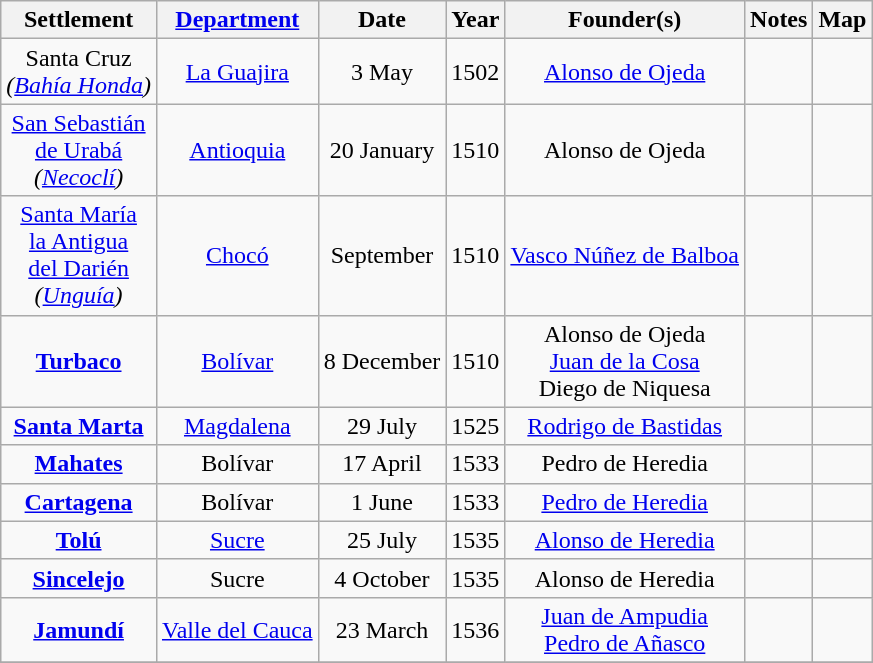<table class="wikitable sortable mw-collapsible" style="text-align:center">
<tr>
<th scope="col">Settlement<br></th>
<th scope="col"><a href='#'>Department</a></th>
<th scope="col">Date</th>
<th scope="col">Year</th>
<th scope="col">Founder(s)</th>
<th scope="col">Notes</th>
<th scope="col">Map</th>
</tr>
<tr>
<td>Santa Cruz<br><em>(<a href='#'>Bahía Honda</a>)</em></td>
<td><a href='#'>La Guajira</a></td>
<td>3 May</td>
<td>1502</td>
<td><a href='#'>Alonso de Ojeda</a></td>
<td></td>
<td></td>
</tr>
<tr>
<td><a href='#'>San Sebastián<br>de Urabá</a><br><em>(<a href='#'>Necoclí</a>)</em></td>
<td><a href='#'>Antioquia</a></td>
<td>20 January</td>
<td>1510</td>
<td>Alonso de Ojeda</td>
<td></td>
<td></td>
</tr>
<tr>
<td><a href='#'>Santa María<br>la Antigua<br>del Darién</a><br><em>(<a href='#'>Unguía</a>)</em></td>
<td><a href='#'>Chocó</a></td>
<td>September</td>
<td>1510</td>
<td><a href='#'>Vasco Núñez de Balboa</a></td>
<td></td>
<td></td>
</tr>
<tr>
<td><strong><a href='#'>Turbaco</a></strong></td>
<td><a href='#'>Bolívar</a></td>
<td>8 December</td>
<td>1510</td>
<td>Alonso de Ojeda<br><a href='#'>Juan de la Cosa</a><br>Diego de Niquesa</td>
<td></td>
<td></td>
</tr>
<tr>
<td><strong><a href='#'>Santa Marta</a></strong><br><strong></strong></td>
<td><a href='#'>Magdalena</a></td>
<td>29 July</td>
<td>1525</td>
<td><a href='#'>Rodrigo de Bastidas</a></td>
<td></td>
<td></td>
</tr>
<tr>
<td><strong><a href='#'>Mahates</a></strong></td>
<td>Bolívar</td>
<td>17 April</td>
<td>1533</td>
<td>Pedro de Heredia</td>
<td></td>
<td></td>
</tr>
<tr>
<td><strong><a href='#'>Cartagena</a></strong></td>
<td>Bolívar</td>
<td>1 June</td>
<td>1533</td>
<td><a href='#'>Pedro de Heredia</a></td>
<td></td>
<td></td>
</tr>
<tr>
<td><strong><a href='#'>Tolú</a></strong></td>
<td><a href='#'>Sucre</a></td>
<td>25 July</td>
<td>1535</td>
<td><a href='#'>Alonso de Heredia</a></td>
<td></td>
<td></td>
</tr>
<tr>
<td><strong><a href='#'>Sincelejo</a></strong></td>
<td>Sucre</td>
<td>4 October</td>
<td>1535</td>
<td>Alonso de Heredia</td>
<td></td>
<td></td>
</tr>
<tr>
<td><strong><a href='#'>Jamundí</a></strong></td>
<td><a href='#'>Valle del Cauca</a></td>
<td>23 March</td>
<td>1536</td>
<td><a href='#'>Juan de Ampudia</a><br><a href='#'>Pedro de Añasco</a></td>
<td></td>
<td></td>
</tr>
<tr>
</tr>
</table>
